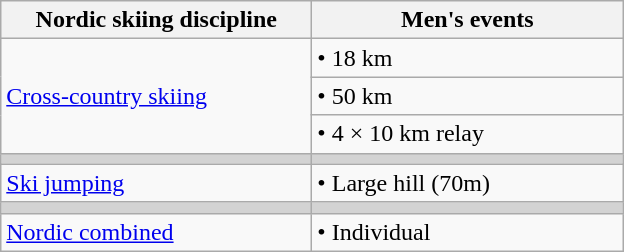<table class="wikitable">
<tr>
<th width=200!>Nordic skiing discipline</th>
<th width=200!>Men's events</th>
</tr>
<tr>
<td rowspan=3><a href='#'>Cross-country skiing</a></td>
<td>• 18 km</td>
</tr>
<tr>
<td>• 50 km</td>
</tr>
<tr>
<td>• 4 × 10 km relay</td>
</tr>
<tr bgcolor=lightgray>
<td></td>
<td></td>
</tr>
<tr>
<td><a href='#'>Ski jumping</a></td>
<td>• Large hill (70m)</td>
</tr>
<tr bgcolor=lightgray>
<td></td>
<td></td>
</tr>
<tr>
<td><a href='#'>Nordic combined</a></td>
<td>• Individual</td>
</tr>
</table>
